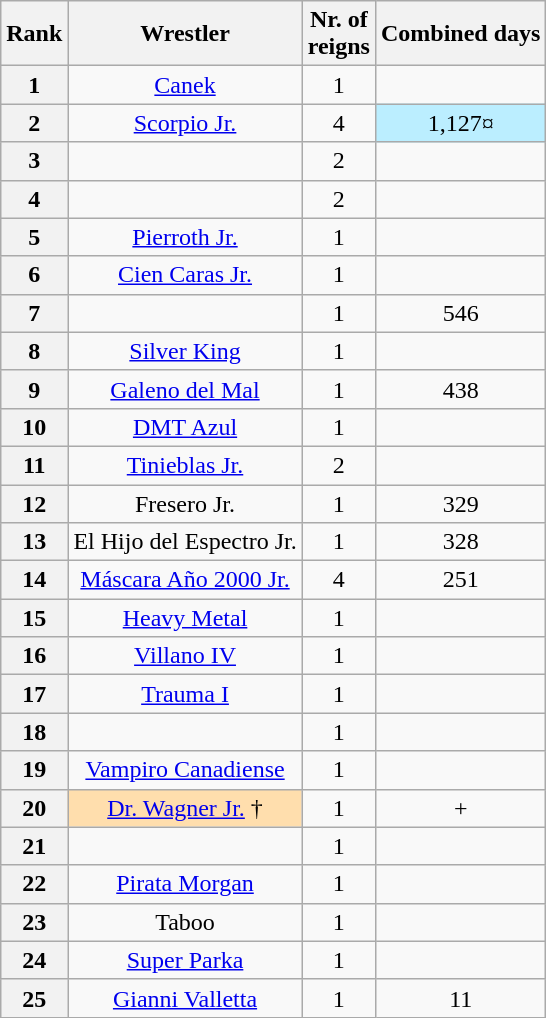<table class="wikitable sortable" style="text-align:center">
<tr>
<th>Rank</th>
<th>Wrestler</th>
<th>Nr. of<br>reigns</th>
<th>Combined days</th>
</tr>
<tr>
<th>1</th>
<td><a href='#'>Canek</a></td>
<td>1</td>
<td></td>
</tr>
<tr>
<th>2</th>
<td><a href='#'>Scorpio Jr.</a></td>
<td>4</td>
<td style="background-color:#bbeeff">1,127¤</td>
</tr>
<tr>
<th>3</th>
<td></td>
<td>2</td>
<td></td>
</tr>
<tr>
<th>4</th>
<td></td>
<td>2</td>
<td></td>
</tr>
<tr>
<th>5</th>
<td><a href='#'>Pierroth Jr.</a></td>
<td>1</td>
<td></td>
</tr>
<tr>
<th>6</th>
<td><a href='#'>Cien Caras Jr.</a></td>
<td>1</td>
<td></td>
</tr>
<tr>
<th>7</th>
<td></td>
<td>1</td>
<td>546</td>
</tr>
<tr>
<th>8</th>
<td><a href='#'>Silver King</a></td>
<td>1</td>
<td></td>
</tr>
<tr>
<th>9</th>
<td><a href='#'>Galeno del Mal</a></td>
<td>1</td>
<td>438</td>
</tr>
<tr>
<th>10</th>
<td><a href='#'>DMT Azul</a></td>
<td>1</td>
<td></td>
</tr>
<tr>
<th>11</th>
<td><a href='#'>Tinieblas Jr.</a></td>
<td>2</td>
<td></td>
</tr>
<tr>
<th>12</th>
<td>Fresero Jr.</td>
<td>1</td>
<td>329</td>
</tr>
<tr>
<th>13</th>
<td>El Hijo del Espectro Jr.</td>
<td>1</td>
<td>328</td>
</tr>
<tr>
<th>14</th>
<td><a href='#'>Máscara Año 2000 Jr.</a></td>
<td>4</td>
<td>251</td>
</tr>
<tr>
<th>15</th>
<td><a href='#'>Heavy Metal</a></td>
<td>1</td>
<td></td>
</tr>
<tr>
<th>16</th>
<td><a href='#'>Villano IV</a></td>
<td>1</td>
<td></td>
</tr>
<tr>
<th>17</th>
<td><a href='#'>Trauma I</a></td>
<td>1</td>
<td></td>
</tr>
<tr>
<th>18</th>
<td></td>
<td>1</td>
<td></td>
</tr>
<tr>
<th>19</th>
<td><a href='#'>Vampiro Canadiense</a></td>
<td>1</td>
<td></td>
</tr>
<tr>
<th>20</th>
<td style="background: #ffdead;"><a href='#'>Dr. Wagner Jr.</a> †</td>
<td>1</td>
<td>+</td>
</tr>
<tr>
<th>21</th>
<td></td>
<td>1</td>
<td></td>
</tr>
<tr>
<th>22</th>
<td><a href='#'>Pirata Morgan</a></td>
<td>1</td>
<td></td>
</tr>
<tr>
<th>23</th>
<td>Taboo</td>
<td>1</td>
<td></td>
</tr>
<tr>
<th>24</th>
<td><a href='#'>Super Parka</a></td>
<td>1</td>
<td></td>
</tr>
<tr>
<th>25</th>
<td><a href='#'>Gianni Valletta</a></td>
<td>1</td>
<td>11</td>
</tr>
</table>
